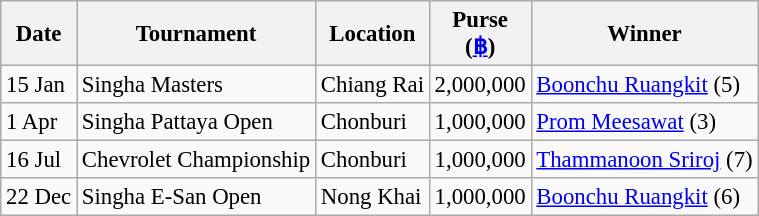<table class="wikitable" style="font-size:95%">
<tr>
<th>Date</th>
<th>Tournament</th>
<th>Location</th>
<th>Purse<br>(<a href='#'>฿</a>)</th>
<th>Winner</th>
</tr>
<tr>
<td>15 Jan</td>
<td>Singha Masters</td>
<td>Chiang Rai</td>
<td align=right>2,000,000</td>
<td> <a href='#'>Boonchu Ruangkit</a> (5)</td>
</tr>
<tr>
<td>1 Apr</td>
<td>Singha Pattaya Open</td>
<td>Chonburi</td>
<td align=right>1,000,000</td>
<td> <a href='#'>Prom Meesawat</a> (3)</td>
</tr>
<tr>
<td>16 Jul</td>
<td>Chevrolet Championship</td>
<td>Chonburi</td>
<td align=right>1,000,000</td>
<td> <a href='#'>Thammanoon Sriroj</a> (7)</td>
</tr>
<tr>
<td>22 Dec</td>
<td>Singha E-San Open</td>
<td>Nong Khai</td>
<td align=right>1,000,000</td>
<td> <a href='#'>Boonchu Ruangkit</a> (6)</td>
</tr>
</table>
